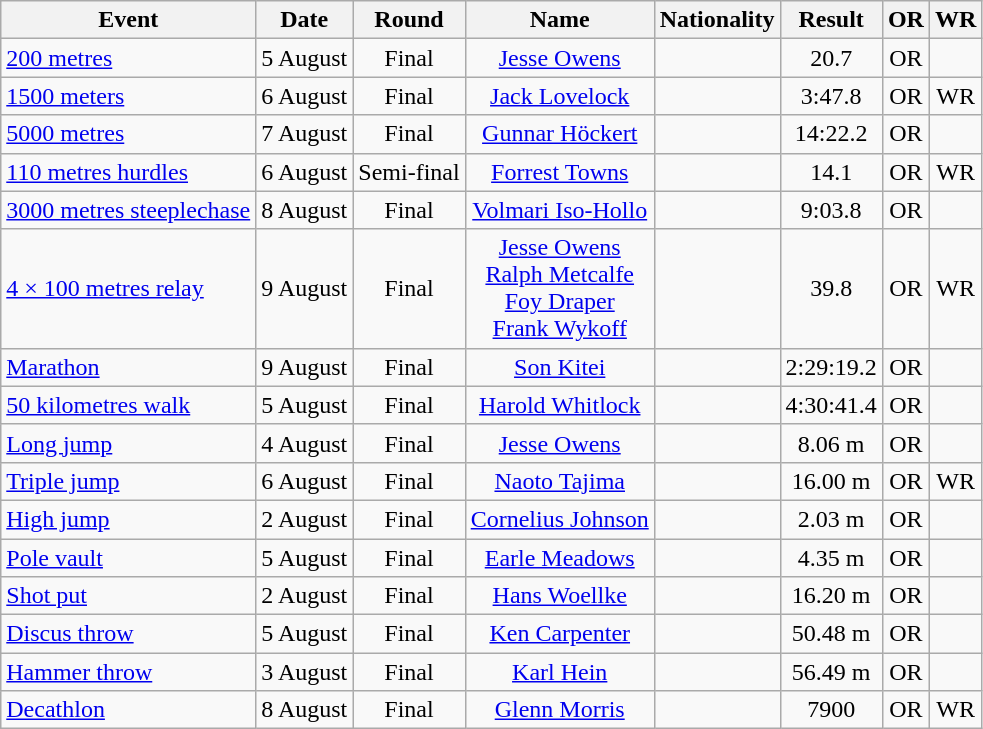<table class=wikitable style=text-align:center>
<tr>
<th>Event</th>
<th>Date</th>
<th>Round</th>
<th>Name</th>
<th>Nationality</th>
<th>Result</th>
<th>OR</th>
<th>WR</th>
</tr>
<tr>
<td align=left><a href='#'>200 metres</a></td>
<td>5 August</td>
<td>Final</td>
<td><a href='#'>Jesse Owens</a></td>
<td align=left></td>
<td>20.7</td>
<td>OR</td>
<td></td>
</tr>
<tr>
<td align=left><a href='#'>1500 meters</a></td>
<td>6 August</td>
<td>Final</td>
<td><a href='#'>Jack Lovelock</a></td>
<td align=left></td>
<td>3:47.8</td>
<td>OR</td>
<td>WR</td>
</tr>
<tr>
<td align=left><a href='#'>5000 metres</a></td>
<td>7 August</td>
<td>Final</td>
<td><a href='#'>Gunnar Höckert</a></td>
<td align=left></td>
<td>14:22.2</td>
<td>OR</td>
<td></td>
</tr>
<tr>
<td align=left><a href='#'>110 metres hurdles</a></td>
<td>6 August</td>
<td>Semi-final</td>
<td><a href='#'>Forrest Towns</a></td>
<td align=left></td>
<td>14.1</td>
<td>OR</td>
<td>WR</td>
</tr>
<tr>
<td align=left><a href='#'>3000 metres steeplechase</a></td>
<td>8 August</td>
<td>Final</td>
<td><a href='#'>Volmari Iso-Hollo</a></td>
<td align=left></td>
<td>9:03.8</td>
<td>OR</td>
<td></td>
</tr>
<tr>
<td align=left><a href='#'>4 × 100 metres relay</a></td>
<td>9 August</td>
<td>Final</td>
<td><a href='#'>Jesse Owens</a><br><a href='#'>Ralph Metcalfe</a><br><a href='#'>Foy Draper</a><br><a href='#'>Frank Wykoff</a></td>
<td align=left></td>
<td>39.8</td>
<td>OR</td>
<td>WR</td>
</tr>
<tr>
<td align=left><a href='#'>Marathon</a></td>
<td>9 August</td>
<td>Final</td>
<td><a href='#'>Son Kitei</a></td>
<td align=left></td>
<td>2:29:19.2</td>
<td>OR</td>
<td></td>
</tr>
<tr>
<td align=left><a href='#'>50 kilometres walk</a></td>
<td>5 August</td>
<td>Final</td>
<td><a href='#'>Harold Whitlock</a></td>
<td align=left></td>
<td>4:30:41.4</td>
<td>OR</td>
<td></td>
</tr>
<tr>
<td align=left><a href='#'>Long jump</a></td>
<td>4 August</td>
<td>Final</td>
<td><a href='#'>Jesse Owens</a></td>
<td align=left></td>
<td>8.06 m</td>
<td>OR</td>
<td></td>
</tr>
<tr>
<td align=left><a href='#'>Triple jump</a></td>
<td>6 August</td>
<td>Final</td>
<td><a href='#'>Naoto Tajima</a></td>
<td align=left></td>
<td>16.00 m</td>
<td>OR</td>
<td>WR</td>
</tr>
<tr>
<td align=left><a href='#'>High jump</a></td>
<td>2 August</td>
<td>Final</td>
<td><a href='#'>Cornelius Johnson</a></td>
<td align=left></td>
<td>2.03 m</td>
<td>OR</td>
<td></td>
</tr>
<tr>
<td align=left><a href='#'>Pole vault</a></td>
<td>5 August</td>
<td>Final</td>
<td><a href='#'>Earle Meadows</a></td>
<td align=left></td>
<td>4.35 m</td>
<td>OR</td>
<td></td>
</tr>
<tr>
<td align=left><a href='#'>Shot put</a></td>
<td>2 August</td>
<td>Final</td>
<td><a href='#'>Hans Woellke</a></td>
<td align=left></td>
<td>16.20 m</td>
<td>OR</td>
<td></td>
</tr>
<tr>
<td align=left><a href='#'>Discus throw</a></td>
<td>5 August</td>
<td>Final</td>
<td><a href='#'>Ken Carpenter</a></td>
<td align=left></td>
<td>50.48 m</td>
<td>OR</td>
<td></td>
</tr>
<tr>
<td align=left><a href='#'>Hammer throw</a></td>
<td>3 August</td>
<td>Final</td>
<td><a href='#'>Karl Hein</a></td>
<td align=left></td>
<td>56.49 m</td>
<td>OR</td>
<td></td>
</tr>
<tr>
<td align=left><a href='#'>Decathlon</a></td>
<td>8 August</td>
<td>Final</td>
<td><a href='#'>Glenn Morris</a></td>
<td align=left></td>
<td>7900</td>
<td>OR</td>
<td>WR</td>
</tr>
</table>
